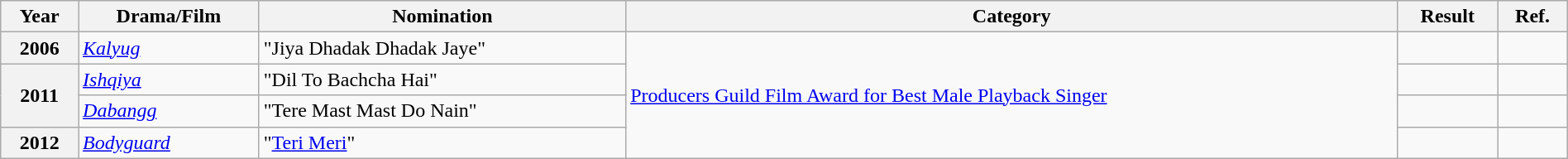<table class="wikitable plainrowheaders" width="100%" "textcolor:#000;">
<tr>
<th>Year</th>
<th>Drama/Film</th>
<th>Nomination</th>
<th>Category</th>
<th>Result</th>
<th>Ref.</th>
</tr>
<tr>
<th>2006</th>
<td><em><a href='#'>Kalyug</a></em></td>
<td>"Jiya Dhadak Dhadak Jaye"</td>
<td rowspan="4"><a href='#'>Producers Guild Film Award for Best Male Playback Singer</a></td>
<td></td>
<td></td>
</tr>
<tr>
<th rowspan="2">2011</th>
<td><em><a href='#'>Ishqiya</a></em></td>
<td>"Dil To Bachcha Hai"</td>
<td></td>
<td></td>
</tr>
<tr>
<td><em><a href='#'>Dabangg</a></em></td>
<td>"Tere Mast Mast Do Nain"</td>
<td></td>
<td></td>
</tr>
<tr>
<th>2012</th>
<td><em><a href='#'>Bodyguard</a></em></td>
<td>"<a href='#'>Teri Meri</a>"</td>
<td></td>
<td></td>
</tr>
</table>
